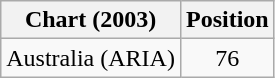<table class="wikitable">
<tr>
<th>Chart (2003)</th>
<th>Position</th>
</tr>
<tr>
<td>Australia (ARIA)</td>
<td align="center">76</td>
</tr>
</table>
